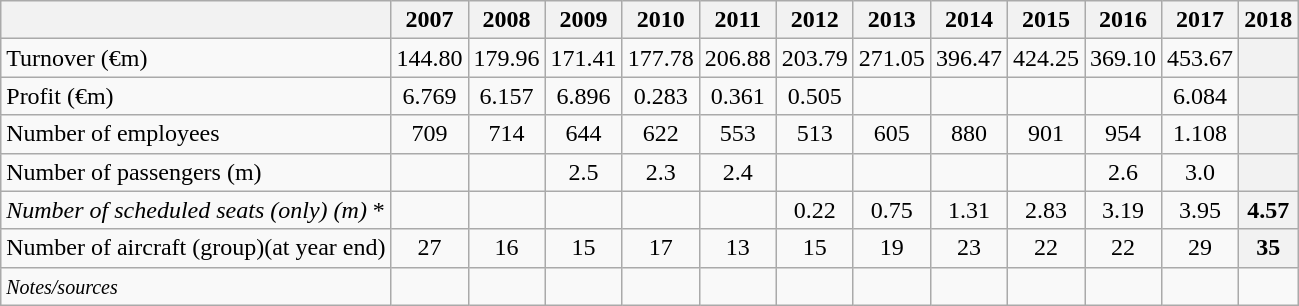<table class="wikitable">
<tr>
<th></th>
<th>2007</th>
<th>2008</th>
<th>2009</th>
<th>2010</th>
<th>2011</th>
<th>2012</th>
<th>2013</th>
<th>2014</th>
<th>2015</th>
<th>2016</th>
<th>2017</th>
<th>2018</th>
</tr>
<tr>
<td>Turnover (€m)</td>
<td align=center>144.80</td>
<td align=center>179.96</td>
<td align=center>171.41</td>
<td align=center>177.78</td>
<td align=center>206.88</td>
<td align=center>203.79</td>
<td align=center>271.05</td>
<td align=center>396.47</td>
<td align=center>424.25</td>
<td align=center>369.10</td>
<td align=center>453.67</td>
<th></th>
</tr>
<tr>
<td>Profit (€m)</td>
<td align=center>6.769</td>
<td align=center>6.157</td>
<td align=center>6.896</td>
<td align=center>0.283</td>
<td align=center>0.361</td>
<td align=center>0.505</td>
<td align=center></td>
<td align=center></td>
<td align=center></td>
<td align=center></td>
<td align=center>6.084</td>
<th></th>
</tr>
<tr>
<td>Number of employees</td>
<td align=center>709</td>
<td align=center>714</td>
<td align=center>644</td>
<td align=center>622</td>
<td align=center>553</td>
<td align=center>513</td>
<td align=center>605</td>
<td align=center>880</td>
<td align=center>901</td>
<td align=center>954</td>
<td align=center>1.108</td>
<th></th>
</tr>
<tr>
<td>Number of passengers (m)</td>
<td></td>
<td></td>
<td align=center>2.5</td>
<td align=center>2.3</td>
<td align=center>2.4</td>
<td align=center></td>
<td align=center></td>
<td align=center></td>
<td align=center></td>
<td align=center>2.6</td>
<td align=center>3.0</td>
<th></th>
</tr>
<tr>
<td><em>Number of scheduled seats (only) (m) </em>*</td>
<td></td>
<td></td>
<td align=center></td>
<td align=center></td>
<td align=center></td>
<td align=center>0.22</td>
<td align=center>0.75</td>
<td align=center>1.31</td>
<td align=center>2.83</td>
<td align=center>3.19</td>
<td align=center>3.95</td>
<th align=center>4.57</th>
</tr>
<tr>
<td>Number of aircraft (group)(at year end)</td>
<td align=center>27</td>
<td align=center>16</td>
<td align=center>15</td>
<td align=center>17</td>
<td align=center>13</td>
<td align=center>15</td>
<td align=center>19</td>
<td align=center>23</td>
<td align=center>22</td>
<td align=center>22</td>
<td align=center>29</td>
<th align=center>35</th>
</tr>
<tr>
<td><small><em>Notes/sources</em></small></td>
<td align=center></td>
<td align=center></td>
<td align=center><br></td>
<td align=center><br></td>
<td align=center></td>
<td align=center><br></td>
<td align=center></td>
<td align=center></td>
<td align=center><br></td>
<td align=center><br></td>
<td align=center><br></td>
<td align=center></td>
</tr>
</table>
